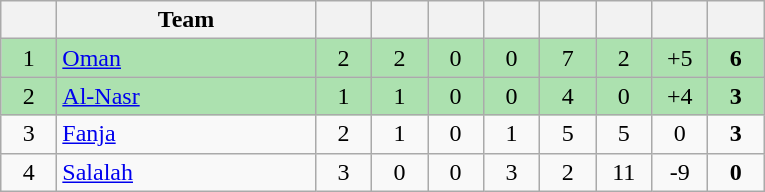<table class="wikitable" style="text-align: center;">
<tr>
<th width=30></th>
<th width=165>Team</th>
<th width=30></th>
<th width=30></th>
<th width=30></th>
<th width=30></th>
<th width=30></th>
<th width=30></th>
<th width=30></th>
<th width=30></th>
</tr>
<tr bgcolor=#ACE1AF>
<td>1</td>
<td align=left><a href='#'>Oman</a></td>
<td>2</td>
<td>2</td>
<td>0</td>
<td>0</td>
<td>7</td>
<td>2</td>
<td>+5</td>
<td><strong>6</strong></td>
</tr>
<tr bgcolor=#ACE1AF>
<td>2</td>
<td align=left><a href='#'>Al-Nasr</a></td>
<td>1</td>
<td>1</td>
<td>0</td>
<td>0</td>
<td>4</td>
<td>0</td>
<td>+4</td>
<td><strong>3</strong></td>
</tr>
<tr>
<td>3</td>
<td align=left><a href='#'>Fanja</a></td>
<td>2</td>
<td>1</td>
<td>0</td>
<td>1</td>
<td>5</td>
<td>5</td>
<td>0</td>
<td><strong>3</strong></td>
</tr>
<tr>
<td>4</td>
<td align=left><a href='#'>Salalah</a></td>
<td>3</td>
<td>0</td>
<td>0</td>
<td>3</td>
<td>2</td>
<td>11</td>
<td>-9</td>
<td><strong>0</strong></td>
</tr>
</table>
